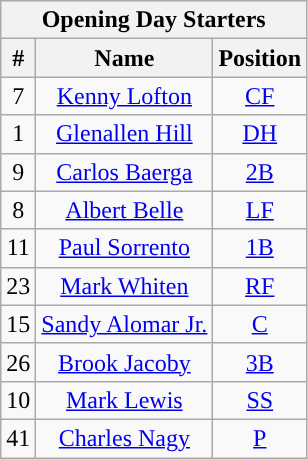<table class="wikitable" style="text-align:center">
<tr>
<th colspan="3">Opening Day Starters</th>
</tr>
<tr>
<th>#</th>
<th>Name</th>
<th>Position</th>
</tr>
<tr>
<td>7</td>
<td><a href='#'>Kenny Lofton</a></td>
<td><a href='#'>CF</a></td>
</tr>
<tr>
<td>1</td>
<td><a href='#'>Glenallen Hill</a></td>
<td><a href='#'>DH</a></td>
</tr>
<tr>
<td>9</td>
<td><a href='#'>Carlos Baerga</a></td>
<td><a href='#'>2B</a></td>
</tr>
<tr>
<td>8</td>
<td><a href='#'>Albert Belle</a></td>
<td><a href='#'>LF</a></td>
</tr>
<tr>
<td>11</td>
<td><a href='#'>Paul Sorrento</a></td>
<td><a href='#'>1B</a></td>
</tr>
<tr>
<td>23</td>
<td><a href='#'>Mark Whiten</a></td>
<td><a href='#'>RF</a></td>
</tr>
<tr>
<td>15</td>
<td><a href='#'>Sandy Alomar Jr.</a></td>
<td><a href='#'>C</a></td>
</tr>
<tr>
<td>26</td>
<td><a href='#'>Brook Jacoby</a></td>
<td><a href='#'>3B</a></td>
</tr>
<tr>
<td>10</td>
<td><a href='#'>Mark Lewis</a></td>
<td><a href='#'>SS</a></td>
</tr>
<tr>
<td>41</td>
<td><a href='#'>Charles Nagy</a></td>
<td><a href='#'>P</a></td>
</tr>
</table>
